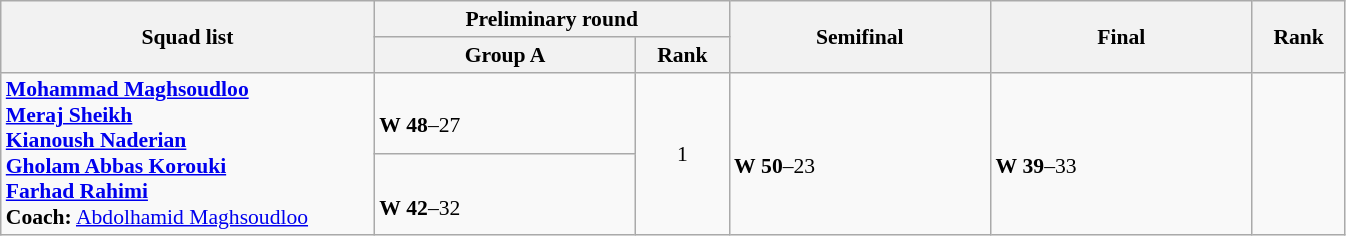<table class="wikitable" width="71%" style="text-align:left; font-size:90%">
<tr>
<th rowspan="2" width="20%">Squad list</th>
<th colspan="2">Preliminary round</th>
<th rowspan="2" width="14%">Semifinal</th>
<th rowspan="2" width="14%">Final</th>
<th rowspan="2" width="5%">Rank</th>
</tr>
<tr>
<th width="14%">Group A</th>
<th width="5%">Rank</th>
</tr>
<tr>
<td rowspan="2"><strong><a href='#'>Mohammad Maghsoudloo</a><br><a href='#'>Meraj Sheikh</a><br><a href='#'>Kianoush Naderian</a><br><a href='#'>Gholam Abbas Korouki</a><br><a href='#'>Farhad Rahimi</a><br>Coach:</strong> <a href='#'>Abdolhamid Maghsoudloo</a></td>
<td><br><strong>W</strong> <strong>48</strong>–27</td>
<td rowspan="2" align=center>1 <strong></strong></td>
<td rowspan="2"><br><strong>W</strong> <strong>50</strong>–23</td>
<td rowspan="2"><br><strong>W</strong> <strong>39</strong>–33</td>
<td rowspan="2" align="center"></td>
</tr>
<tr>
<td><br><strong>W</strong> <strong>42</strong>–32</td>
</tr>
</table>
